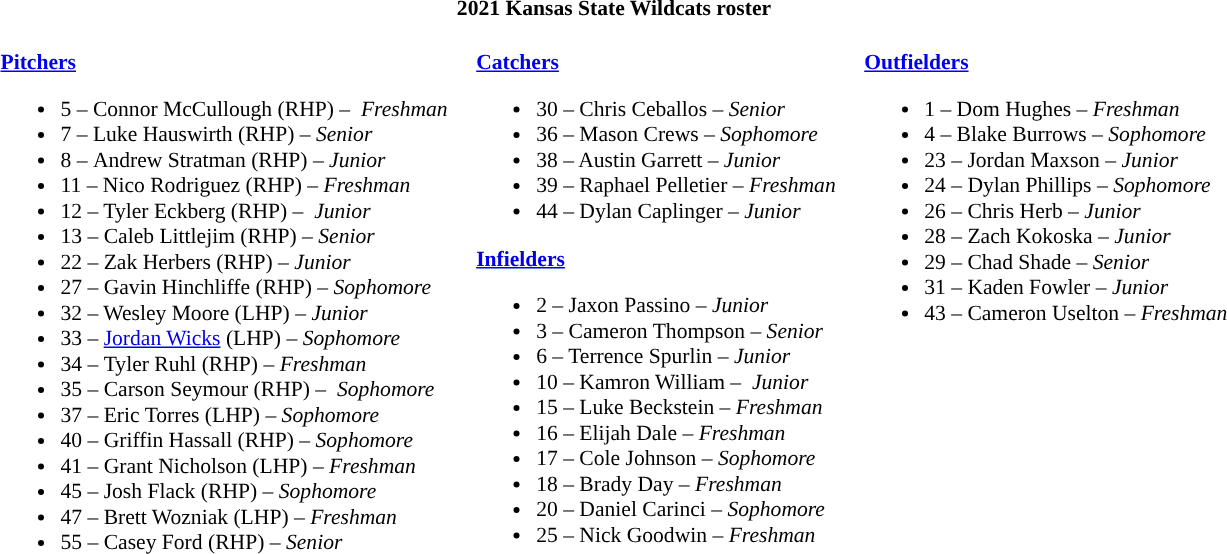<table class="toccolours" style="border-collapse:collapse; font-size:90%;">
<tr>
<th colspan="7">2021 Kansas State Wildcats roster</th>
</tr>
<tr>
</tr>
<tr>
<td width="30"> </td>
<td valign="top"><br><strong><a href='#'>Pitchers</a></strong><ul><li>5 – Connor McCullough (RHP) – <em> Freshman</em></li><li>7 – Luke Hauswirth (RHP) – <em>Senior</em></li><li>8 – Andrew Stratman (RHP) – <em>Junior</em></li><li>11 – Nico Rodriguez (RHP) – <em>Freshman</em></li><li>12 – Tyler Eckberg (RHP) – <em> Junior</em></li><li>13 – Caleb Littlejim (RHP) – <em>Senior</em></li><li>22 – Zak Herbers (RHP) – <em>Junior</em></li><li>27 – Gavin Hinchliffe (RHP) – <em> Sophomore</em></li><li>32 – Wesley Moore (LHP) – <em>Junior</em></li><li>33 – <a href='#'>Jordan Wicks</a> (LHP) – <em>Sophomore</em></li><li>34 – Tyler Ruhl (RHP) – <em>Freshman</em></li><li>35 – Carson Seymour (RHP) – <em> Sophomore</em></li><li>37 – Eric Torres (LHP) – <em>Sophomore</em></li><li>40 – Griffin Hassall (RHP) – <em>Sophomore</em></li><li>41 – Grant Nicholson (LHP) – <em>Freshman</em></li><li>45 – Josh Flack (RHP) – <em>Sophomore</em></li><li>47 – Brett Wozniak (LHP) – <em>Freshman</em></li><li>55 – Casey Ford (RHP) – <em>Senior</em></li></ul></td>
<td width="15"> </td>
<td valign="top"><br><strong><a href='#'>Catchers</a></strong><ul><li>30 – Chris Ceballos – <em>Senior</em></li><li>36 – Mason Crews – <em>Sophomore</em></li><li>38 – Austin Garrett – <em>Junior</em></li><li>39 – Raphael Pelletier – <em>Freshman</em></li><li>44 – Dylan Caplinger – <em>Junior</em></li></ul><strong><a href='#'>Infielders</a></strong><ul><li>2 – Jaxon Passino – <em>Junior</em></li><li>3 – Cameron Thompson – <em>Senior</em></li><li>6 – Terrence Spurlin – <em>Junior</em></li><li>10 – Kamron William – <em> Junior</em></li><li>15 – Luke Beckstein – <em>Freshman</em></li><li>16 – Elijah Dale – <em>Freshman</em></li><li>17 – Cole Johnson – <em>Sophomore</em></li><li>18 – Brady Day – <em>Freshman</em></li><li>20 – Daniel Carinci – <em>Sophomore</em></li><li>25 – Nick Goodwin – <em>Freshman</em></li></ul></td>
<td width="15"> </td>
<td valign="top"><br><strong><a href='#'>Outfielders</a></strong><ul><li>1 – Dom Hughes – <em>Freshman</em></li><li>4 – Blake Burrows – <em>Sophomore</em></li><li>23 – Jordan Maxson – <em>Junior</em></li><li>24 – Dylan Phillips – <em>Sophomore</em></li><li>26 – Chris Herb – <em>Junior</em></li><li>28 – Zach Kokoska – <em>Junior</em></li><li>29 – Chad Shade – <em>Senior</em></li><li>31 – Kaden Fowler – <em> Junior</em></li><li>43 – Cameron Uselton – <em>Freshman</em></li></ul></td>
<td width="30"> </td>
</tr>
</table>
